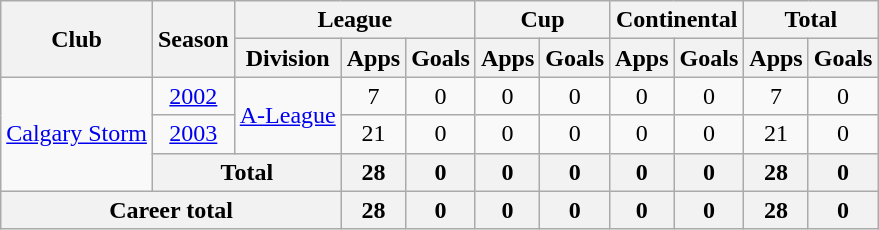<table class="wikitable" style="text-align: center">
<tr>
<th rowspan="2">Club</th>
<th rowspan="2">Season</th>
<th colspan="3">League</th>
<th colspan="2">Cup</th>
<th colspan="2">Continental</th>
<th colspan="2">Total</th>
</tr>
<tr>
<th>Division</th>
<th>Apps</th>
<th>Goals</th>
<th>Apps</th>
<th>Goals</th>
<th>Apps</th>
<th>Goals</th>
<th>Apps</th>
<th>Goals</th>
</tr>
<tr>
<td rowspan="3"><a href='#'>Calgary Storm</a></td>
<td><a href='#'>2002</a></td>
<td rowspan="2"><a href='#'>A-League</a></td>
<td>7</td>
<td>0</td>
<td>0</td>
<td>0</td>
<td>0</td>
<td>0</td>
<td>7</td>
<td>0</td>
</tr>
<tr>
<td><a href='#'>2003</a></td>
<td>21</td>
<td>0</td>
<td>0</td>
<td>0</td>
<td>0</td>
<td>0</td>
<td>21</td>
<td>0</td>
</tr>
<tr>
<th colspan="2">Total</th>
<th>28</th>
<th>0</th>
<th>0</th>
<th>0</th>
<th>0</th>
<th>0</th>
<th>28</th>
<th>0</th>
</tr>
<tr>
<th colspan="3">Career total</th>
<th>28</th>
<th>0</th>
<th>0</th>
<th>0</th>
<th>0</th>
<th>0</th>
<th>28</th>
<th>0</th>
</tr>
</table>
